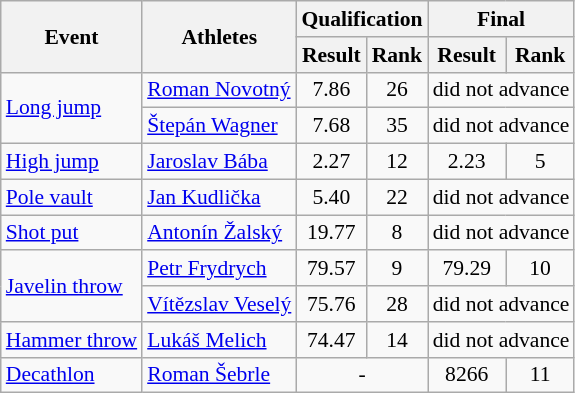<table class="wikitable" border="1" style="font-size:90%">
<tr>
<th rowspan="2">Event</th>
<th rowspan="2">Athletes</th>
<th colspan="2">Qualification</th>
<th colspan="2">Final</th>
</tr>
<tr>
<th>Result</th>
<th>Rank</th>
<th>Result</th>
<th>Rank</th>
</tr>
<tr>
<td rowspan=2><a href='#'>Long jump</a></td>
<td><a href='#'>Roman Novotný</a></td>
<td align=center>7.86</td>
<td align=center>26</td>
<td align=center colspan="2">did not advance</td>
</tr>
<tr>
<td><a href='#'>Štepán Wagner</a></td>
<td align=center>7.68</td>
<td align=center>35</td>
<td align=center colspan="2">did not advance</td>
</tr>
<tr>
<td><a href='#'>High jump</a></td>
<td><a href='#'>Jaroslav Bába</a></td>
<td align=center>2.27</td>
<td align=center>12</td>
<td align=center>2.23</td>
<td align=center>5</td>
</tr>
<tr>
<td><a href='#'>Pole vault</a></td>
<td><a href='#'>Jan Kudlička</a></td>
<td align=center>5.40</td>
<td align=center>22</td>
<td align=center colspan="2">did not advance</td>
</tr>
<tr>
<td><a href='#'>Shot put</a></td>
<td><a href='#'>Antonín Žalský</a></td>
<td align=center>19.77</td>
<td align=center>8</td>
<td align=center colspan="2">did not advance</td>
</tr>
<tr>
<td rowspan=2><a href='#'>Javelin throw</a></td>
<td><a href='#'>Petr Frydrych</a></td>
<td align=center>79.57</td>
<td align=center>9</td>
<td align=center>79.29</td>
<td align=center>10</td>
</tr>
<tr>
<td><a href='#'>Vítězslav Veselý</a></td>
<td align=center>75.76</td>
<td align=center>28</td>
<td align=center colspan="2">did not advance</td>
</tr>
<tr>
<td><a href='#'>Hammer throw</a></td>
<td><a href='#'>Lukáš Melich</a></td>
<td align=center>74.47</td>
<td align=center>14</td>
<td align=center colspan="2">did not advance</td>
</tr>
<tr>
<td><a href='#'>Decathlon</a></td>
<td><a href='#'>Roman Šebrle</a></td>
<td align=center colspan="2">-</td>
<td align=center>8266</td>
<td align=center>11</td>
</tr>
</table>
